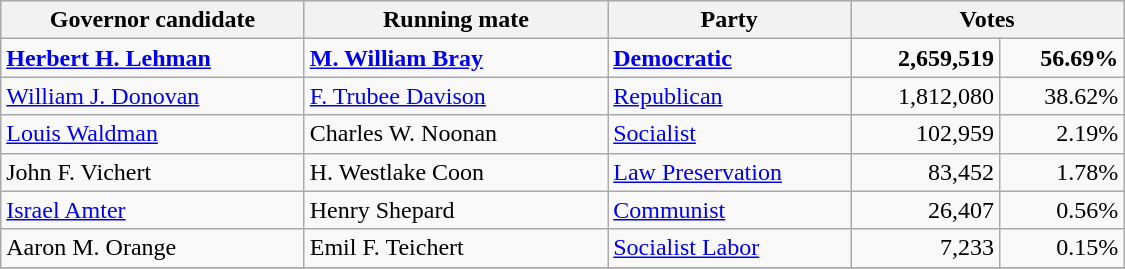<table class=wikitable>
<tr bgcolor=lightgrey>
<th width="20%">Governor candidate</th>
<th width="20%">Running mate</th>
<th width="16%">Party</th>
<th width="18%" colspan="2">Votes</th>
</tr>
<tr>
<td><strong><a href='#'>Herbert H. Lehman</a></strong></td>
<td><strong><a href='#'>M. William Bray</a></strong></td>
<td><strong><a href='#'>Democratic</a></strong></td>
<td align="right"><strong>2,659,519</strong></td>
<td align="right"><strong>56.69%</strong></td>
</tr>
<tr>
<td><a href='#'>William J. Donovan</a></td>
<td><a href='#'>F. Trubee Davison</a></td>
<td><a href='#'>Republican</a></td>
<td align="right">1,812,080</td>
<td align="right">38.62%</td>
</tr>
<tr>
<td><a href='#'>Louis Waldman</a></td>
<td>Charles W. Noonan</td>
<td><a href='#'>Socialist</a></td>
<td align="right">102,959</td>
<td align="right">2.19%</td>
</tr>
<tr>
<td>John F. Vichert</td>
<td>H. Westlake Coon</td>
<td><a href='#'>Law Preservation</a></td>
<td align="right">83,452</td>
<td align="right">1.78%</td>
</tr>
<tr>
<td><a href='#'>Israel Amter</a></td>
<td>Henry Shepard</td>
<td><a href='#'>Communist</a></td>
<td align="right">26,407</td>
<td align="right">0.56%</td>
</tr>
<tr>
<td>Aaron M. Orange</td>
<td>Emil F. Teichert</td>
<td><a href='#'>Socialist Labor</a></td>
<td align="right">7,233</td>
<td align="right">0.15%</td>
</tr>
<tr>
</tr>
</table>
